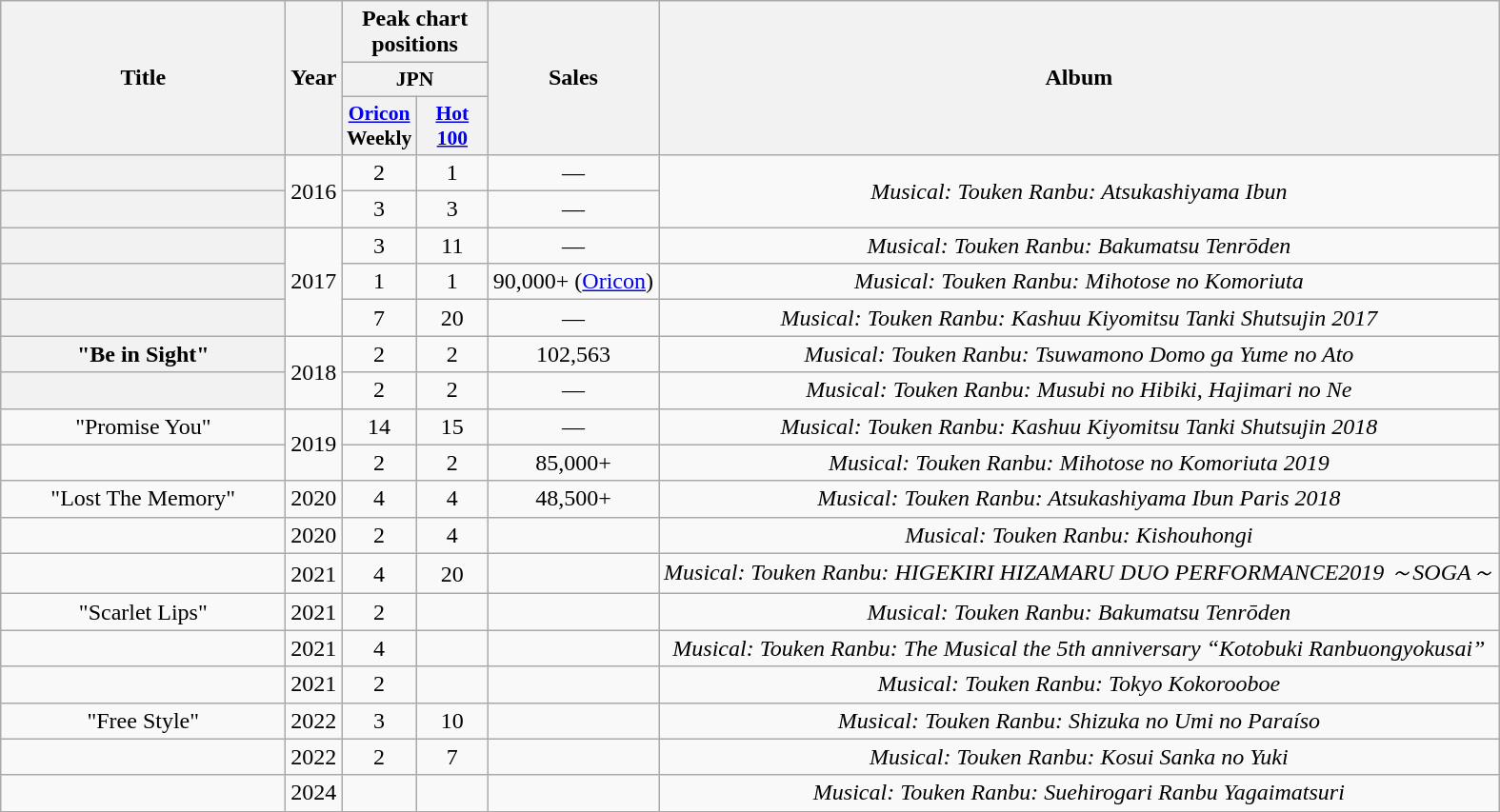<table class="wikitable plainrowheaders" style="text-align:center;">
<tr>
<th scope="col" rowspan="3" style="width:12em;">Title</th>
<th scope="col" rowspan="3">Year</th>
<th scope="col" colspan="2">Peak chart positions</th>
<th scope="col" rowspan="3">Sales</th>
<th scope="col" rowspan="3">Album</th>
</tr>
<tr>
<th scope="col" style="width:3em;font-size:90%;" colspan="2">JPN</th>
</tr>
<tr>
<th scope="col" style="width:3em;font-size:90%;"><a href='#'>Oricon</a> Weekly</th>
<th scope="col" style="width:3em;font-size:90%;"><a href='#'>Hot 100</a></th>
</tr>
<tr>
<th scope="row"><br></th>
<td rowspan="2">2016</td>
<td>2</td>
<td>1</td>
<td>—</td>
<td rowspan="2"><em>Musical: Touken Ranbu: Atsukashiyama Ibun</em></td>
</tr>
<tr>
<th scope="row"><br></th>
<td>3</td>
<td>3</td>
<td>—</td>
</tr>
<tr>
<th scope="row"><br></th>
<td rowspan="3">2017</td>
<td>3</td>
<td>11</td>
<td>—</td>
<td><em>Musical: Touken Ranbu: Bakumatsu Tenrōden</em></td>
</tr>
<tr>
<th scope="row"><br></th>
<td>1</td>
<td>1</td>
<td>90,000+ (<a href='#'>Oricon</a>)</td>
<td><em>Musical: Touken Ranbu: Mihotose no Komoriuta</em></td>
</tr>
<tr>
<th scope="row"><br></th>
<td>7</td>
<td>20</td>
<td>—</td>
<td><em>Musical: Touken Ranbu: Kashuu Kiyomitsu Tanki Shutsujin 2017</em></td>
</tr>
<tr>
<th scope="row">"Be in Sight"<br></th>
<td rowspan="2">2018</td>
<td>2</td>
<td>2</td>
<td>102,563</td>
<td><em>Musical: Touken Ranbu: Tsuwamono Domo ga Yume no Ato</em></td>
</tr>
<tr>
<th scope="row"><br></th>
<td>2</td>
<td>2</td>
<td>—</td>
<td><em>Musical: Touken Ranbu: Musubi no Hibiki, Hajimari no Ne</em></td>
</tr>
<tr>
<td>"Promise You"<br></td>
<td rowspan="2">2019</td>
<td>14</td>
<td>15</td>
<td>—</td>
<td><em>Musical: Touken Ranbu: Kashuu Kiyomitsu Tanki Shutsujin 2018</em></td>
</tr>
<tr>
<td><br></td>
<td>2</td>
<td>2</td>
<td>85,000+</td>
<td><em>Musical: Touken Ranbu: Mihotose no Komoriuta 2019</em></td>
</tr>
<tr>
<td>"Lost The Memory"<br></td>
<td>2020</td>
<td>4</td>
<td>4</td>
<td>48,500+</td>
<td><em>Musical: Touken Ranbu: Atsukashiyama Ibun Paris 2018</em></td>
</tr>
<tr>
<td><br></td>
<td>2020</td>
<td>2</td>
<td>4</td>
<td></td>
<td><em>Musical: Touken Ranbu: Kishouhongi</em></td>
</tr>
<tr>
<td><br></td>
<td>2021</td>
<td>4</td>
<td>20</td>
<td></td>
<td><em>Musical: Touken Ranbu: HIGEKIRI HIZAMARU DUO PERFORMANCE2019 ～SOGA～</em></td>
</tr>
<tr>
<td>"Scarlet Lips"<br></td>
<td>2021</td>
<td>2</td>
<td></td>
<td></td>
<td><em>Musical: Touken Ranbu: Bakumatsu Tenrōden</em></td>
</tr>
<tr>
<td><br></td>
<td>2021</td>
<td>4</td>
<td></td>
<td></td>
<td><em>Musical: Touken Ranbu: The Musical the 5th anniversary “Kotobuki Ranbuongyokusai”</em></td>
</tr>
<tr>
<td><br></td>
<td>2021</td>
<td>2</td>
<td></td>
<td></td>
<td><em>Musical: Touken Ranbu: Tokyo Kokorooboe</em></td>
</tr>
<tr>
<td>"Free Style"<br></td>
<td>2022</td>
<td>3</td>
<td>10</td>
<td></td>
<td><em>Musical: Touken Ranbu: Shizuka no Umi no Paraíso</em></td>
</tr>
<tr>
<td><br></td>
<td>2022</td>
<td>2</td>
<td>7</td>
<td></td>
<td><em>Musical: Touken Ranbu: Kosui Sanka no Yuki</em></td>
</tr>
<tr>
<td><br></td>
<td>2024</td>
<td></td>
<td></td>
<td></td>
<td><em>Musical: Touken Ranbu: Suehirogari Ranbu Yagaimatsuri</em></td>
</tr>
</table>
